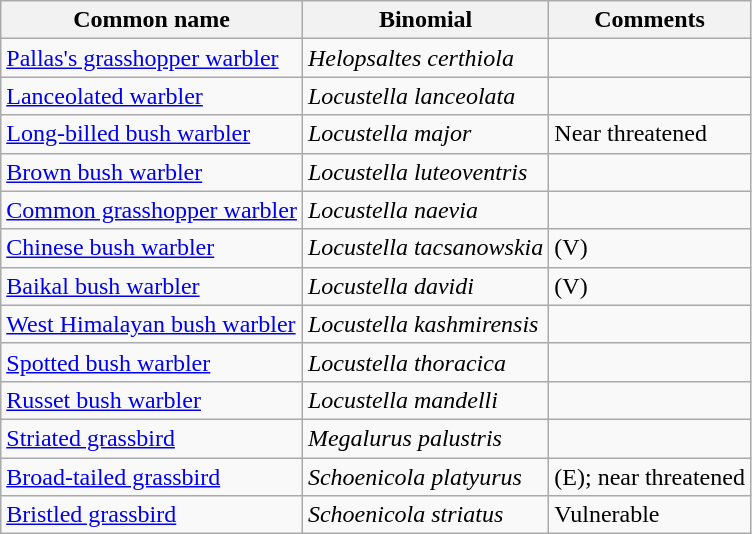<table class="wikitable">
<tr>
<th>Common name</th>
<th>Binomial</th>
<th>Comments</th>
</tr>
<tr>
<td><a href='#'>Pallas's grasshopper warbler</a></td>
<td><em>Helopsaltes certhiola</em></td>
<td></td>
</tr>
<tr>
<td><a href='#'>Lanceolated warbler</a></td>
<td><em>Locustella lanceolata</em></td>
<td></td>
</tr>
<tr>
<td><a href='#'>Long-billed bush warbler</a></td>
<td><em>Locustella major</em></td>
<td>Near threatened</td>
</tr>
<tr>
<td><a href='#'>Brown bush warbler</a></td>
<td><em>Locustella luteoventris</em></td>
<td></td>
</tr>
<tr>
<td><a href='#'>Common grasshopper warbler</a></td>
<td><em>Locustella naevia</em></td>
<td></td>
</tr>
<tr>
<td><a href='#'>Chinese bush warbler</a></td>
<td><em>Locustella tacsanowskia</em></td>
<td>(V)</td>
</tr>
<tr>
<td><a href='#'>Baikal bush warbler</a></td>
<td><em>Locustella davidi</em></td>
<td>(V)</td>
</tr>
<tr>
<td><a href='#'>West Himalayan bush warbler</a></td>
<td><em>Locustella kashmirensis</em></td>
<td></td>
</tr>
<tr>
<td><a href='#'>Spotted bush warbler</a></td>
<td><em>Locustella thoracica</em></td>
<td></td>
</tr>
<tr>
<td><a href='#'>Russet bush warbler</a></td>
<td><em>Locustella mandelli</em></td>
<td></td>
</tr>
<tr>
<td><a href='#'>Striated grassbird</a></td>
<td><em>Megalurus palustris</em></td>
<td></td>
</tr>
<tr>
<td><a href='#'>Broad-tailed grassbird</a></td>
<td><em>Schoenicola platyurus</em></td>
<td>(E); near threatened</td>
</tr>
<tr>
<td><a href='#'>Bristled grassbird</a></td>
<td><em>Schoenicola striatus</em></td>
<td>Vulnerable</td>
</tr>
</table>
